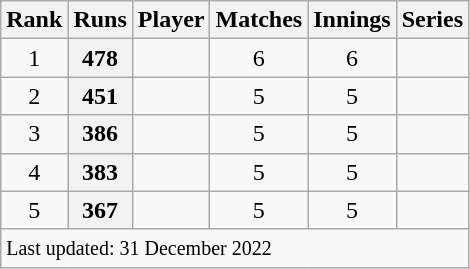<table class="wikitable plainrowheaders sortable">
<tr>
<th scope=col>Rank</th>
<th scope=col>Runs</th>
<th scope=col>Player</th>
<th scope=col>Matches</th>
<th scope=col>Innings</th>
<th scope=col>Series</th>
</tr>
<tr>
<td align=center>1</td>
<th scope=row style=text-align:center;>478</th>
<td></td>
<td align=center>6</td>
<td align=center>6</td>
<td></td>
</tr>
<tr>
<td align=center>2</td>
<th scope=row style=text-align:center;>451</th>
<td></td>
<td align=center>5</td>
<td align=center>5</td>
<td></td>
</tr>
<tr>
<td align=center>3</td>
<th scope=row style=text-align:center;>386</th>
<td></td>
<td align=center>5</td>
<td align=center>5</td>
<td></td>
</tr>
<tr>
<td align=center>4</td>
<th scope=row style=text-align:center;>383</th>
<td></td>
<td align=center>5</td>
<td align=center>5</td>
<td></td>
</tr>
<tr>
<td align=center>5</td>
<th scope=row style=text-align:center;>367</th>
<td></td>
<td align=center>5</td>
<td align=center>5</td>
<td></td>
</tr>
<tr class=sortbottom>
<td colspan=6><small>Last updated: 31 December 2022</small></td>
</tr>
</table>
